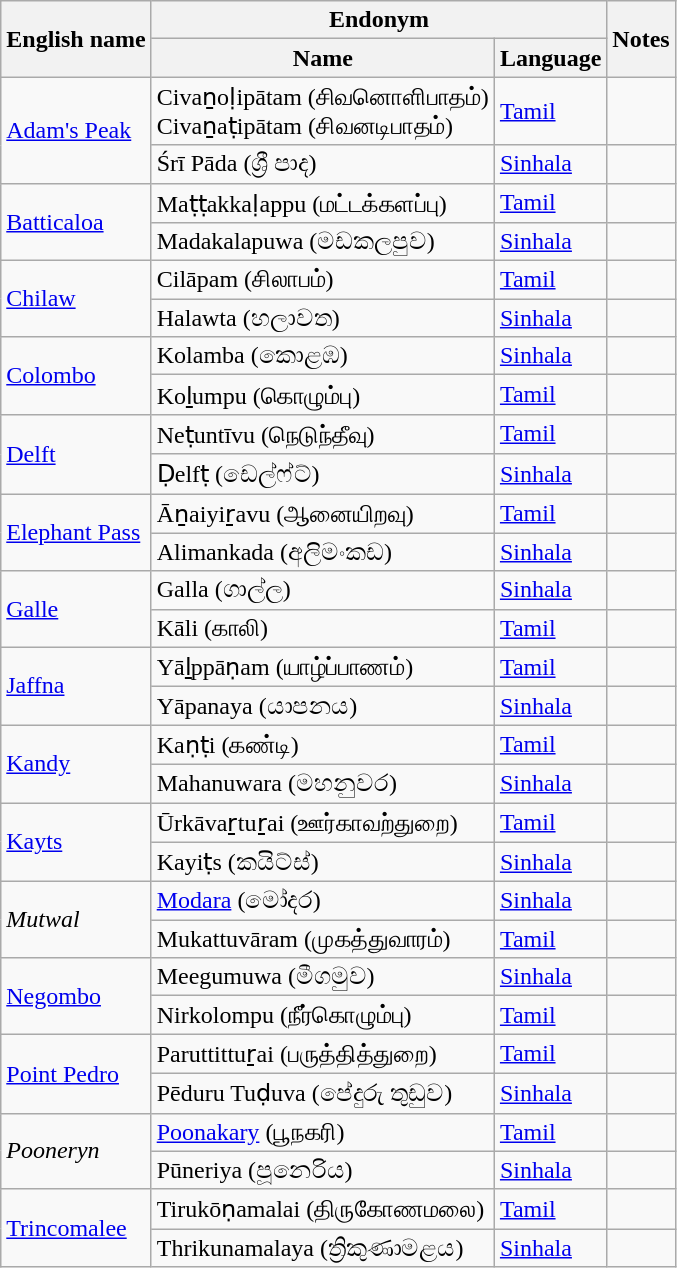<table class="wikitable sortable mw-collapsible">
<tr>
<th rowspan="2">English name</th>
<th colspan="2">Endonym</th>
<th rowspan="2">Notes</th>
</tr>
<tr>
<th>Name</th>
<th>Language</th>
</tr>
<tr>
<td rowspan="2"><a href='#'>Adam's Peak</a></td>
<td>Civaṉoḷipātam (சிவனொளிபாதம்)<br>Civaṉaṭipātam (சிவனடிபாதம்)</td>
<td><a href='#'>Tamil</a></td>
<td></td>
</tr>
<tr>
<td>Śrī Pāda (ශ්‍රී පාද)</td>
<td><a href='#'>Sinhala</a></td>
<td></td>
</tr>
<tr>
<td rowspan="2"><a href='#'>Batticaloa</a></td>
<td>Maṭṭakkaḷappu (மட்டக்களப்பு)</td>
<td><a href='#'>Tamil</a></td>
<td></td>
</tr>
<tr>
<td>Madakalapuwa (මඩකලපුව)</td>
<td><a href='#'>Sinhala</a></td>
<td></td>
</tr>
<tr>
<td rowspan="2"><a href='#'>Chilaw</a></td>
<td>Cilāpam (சிலாபம்)</td>
<td><a href='#'>Tamil</a></td>
<td></td>
</tr>
<tr>
<td>Halawta (හලාවත)</td>
<td><a href='#'>Sinhala</a></td>
<td></td>
</tr>
<tr>
<td rowspan="2"><a href='#'>Colombo</a></td>
<td>Kolamba (කොළඹ)</td>
<td><a href='#'>Sinhala</a></td>
<td></td>
</tr>
<tr>
<td>Koḻumpu (கொழும்பு)</td>
<td><a href='#'>Tamil</a></td>
<td></td>
</tr>
<tr>
<td rowspan="2"><a href='#'>Delft</a></td>
<td>Neṭuntīvu (நெடுந்தீவு)</td>
<td><a href='#'>Tamil</a></td>
<td></td>
</tr>
<tr>
<td>Ḍelfṭ (ඩෙල්ෆ්ට්)</td>
<td><a href='#'>Sinhala</a></td>
<td></td>
</tr>
<tr>
<td rowspan="2"><a href='#'>Elephant Pass</a></td>
<td>Āṉaiyiṟavu (ஆனையிறவு)</td>
<td><a href='#'>Tamil</a></td>
<td></td>
</tr>
<tr>
<td>Alimankada (අලිමංකඩ)</td>
<td><a href='#'>Sinhala</a></td>
<td></td>
</tr>
<tr>
<td rowspan="2"><a href='#'>Galle</a></td>
<td>Galla (ගාල්ල)</td>
<td><a href='#'>Sinhala</a></td>
<td></td>
</tr>
<tr>
<td>Kāli (காலி)</td>
<td><a href='#'>Tamil</a></td>
<td></td>
</tr>
<tr>
<td rowspan="2"><a href='#'>Jaffna</a></td>
<td>Yāḻppāṇam (யாழ்ப்பாணம்)</td>
<td><a href='#'>Tamil</a></td>
<td></td>
</tr>
<tr>
<td>Yāpanaya (යාපනය)</td>
<td><a href='#'>Sinhala</a></td>
<td></td>
</tr>
<tr>
<td rowspan="2"><a href='#'>Kandy</a></td>
<td>Kaṇṭi (கண்டி)</td>
<td><a href='#'>Tamil</a></td>
<td></td>
</tr>
<tr>
<td>Mahanuwara (මහනුවර)</td>
<td><a href='#'>Sinhala</a></td>
<td></td>
</tr>
<tr>
<td rowspan="2"><a href='#'>Kayts</a></td>
<td>Ūrkāvaṟtuṟai (ஊர்காவற்துறை)</td>
<td><a href='#'>Tamil</a></td>
<td></td>
</tr>
<tr>
<td>Kayiṭs (කයිට්ස්)</td>
<td><a href='#'>Sinhala</a></td>
<td></td>
</tr>
<tr>
<td rowspan="2"><em>Mutwal</em></td>
<td><a href='#'>Modara</a> (මෝදර)</td>
<td><a href='#'>Sinhala</a></td>
<td></td>
</tr>
<tr>
<td>Mukattuvāram (முகத்துவாரம்)</td>
<td><a href='#'>Tamil</a></td>
<td></td>
</tr>
<tr>
<td rowspan="2"><a href='#'>Negombo</a></td>
<td>Meegumuwa (මීගමුව)</td>
<td><a href='#'>Sinhala</a></td>
<td></td>
</tr>
<tr>
<td>Nirkolompu (நீர்கொழும்பு)</td>
<td><a href='#'>Tamil</a></td>
<td></td>
</tr>
<tr>
<td rowspan="2"><a href='#'>Point Pedro</a></td>
<td>Paruttittuṟai (பருத்தித்துறை)</td>
<td><a href='#'>Tamil</a></td>
<td></td>
</tr>
<tr>
<td>Pēduru Tuḍuva (පේදුරු තුඩුව)</td>
<td><a href='#'>Sinhala</a></td>
<td></td>
</tr>
<tr>
<td rowspan="2"><em>Pooneryn</em></td>
<td><a href='#'>Poonakary</a> (பூநகரி)</td>
<td><a href='#'>Tamil</a></td>
<td></td>
</tr>
<tr>
<td>Pūneriya (පූනෙරිය)</td>
<td><a href='#'>Sinhala</a></td>
<td></td>
</tr>
<tr>
<td rowspan="2"><a href='#'>Trincomalee</a></td>
<td>Tirukōṇamalai (திருகோணமலை)</td>
<td><a href='#'>Tamil</a></td>
<td></td>
</tr>
<tr>
<td>Thrikunamalaya (ත්‍රිකුණාමළය)</td>
<td><a href='#'>Sinhala</a></td>
<td></td>
</tr>
</table>
